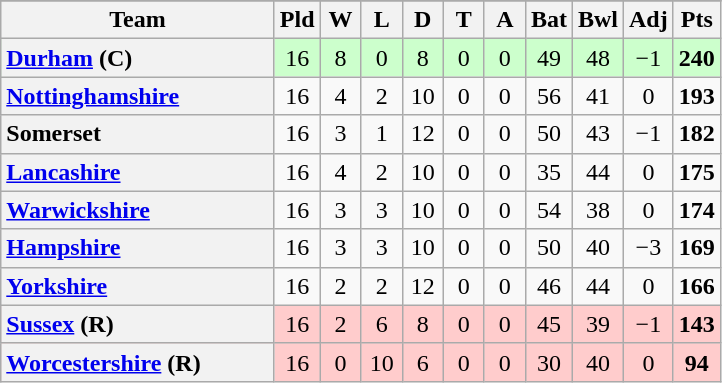<table class="wikitable plainrowheaders" style="text-align:center;">
<tr>
</tr>
<tr>
<th width=175>Team</th>
<th scope="col" width=20 abbr="Played">Pld</th>
<th scope="col" width=20 abbr="Won">W</th>
<th scope="col" width=20 abbr="Lost">L</th>
<th scope="col" width=20 abbr="Drawn">D</th>
<th scope="col" width=20 abbr="Tied">T</th>
<th scope="col" width=20 abbr="Abandoned">A</th>
<th scope="col" width=20 abbr="Batting Points">Bat</th>
<th scope="col" width=20 abbr="Bowling Points">Bwl</th>
<th scope="col" width=20 abbr="Adjustments/Penalties">Adj</th>
<th scope="col" width=20 abbr="Points">Pts</th>
</tr>
<tr style="background:#ccffcc;">
<th scope="row" style="text-align:left;"><a href='#'>Durham</a> (C)</th>
<td>16</td>
<td>8</td>
<td>0</td>
<td>8</td>
<td>0</td>
<td>0</td>
<td>49</td>
<td>48</td>
<td>−1</td>
<td><strong>240</strong></td>
</tr>
<tr style="background:#f9f9f9;">
<th scope="row" style="text-align:left;"><a href='#'>Nottinghamshire</a></th>
<td>16</td>
<td>4</td>
<td>2</td>
<td>10</td>
<td>0</td>
<td>0</td>
<td>56</td>
<td>41</td>
<td>0</td>
<td><strong>193</strong></td>
</tr>
<tr style="background:#f9f9f9;">
<th scope="row" style="text-align:left;">Somerset</th>
<td>16</td>
<td>3</td>
<td>1</td>
<td>12</td>
<td>0</td>
<td>0</td>
<td>50</td>
<td>43</td>
<td>−1</td>
<td><strong>182</strong></td>
</tr>
<tr style="background:#f9f9f9;">
<th scope="row" style="text-align:left;"><a href='#'>Lancashire</a></th>
<td>16</td>
<td>4</td>
<td>2</td>
<td>10</td>
<td>0</td>
<td>0</td>
<td>35</td>
<td>44</td>
<td>0</td>
<td><strong>175</strong></td>
</tr>
<tr style="background:#f9f9f9;">
<th scope="row" style="text-align:left;"><a href='#'>Warwickshire</a></th>
<td>16</td>
<td>3</td>
<td>3</td>
<td>10</td>
<td>0</td>
<td>0</td>
<td>54</td>
<td>38</td>
<td>0</td>
<td><strong>174</strong></td>
</tr>
<tr style="background:#f9f9f9;">
<th scope="row" style="text-align:left;"><a href='#'>Hampshire</a></th>
<td>16</td>
<td>3</td>
<td>3</td>
<td>10</td>
<td>0</td>
<td>0</td>
<td>50</td>
<td>40</td>
<td>−3</td>
<td><strong>169</strong></td>
</tr>
<tr style="background:#f9f9f9;">
<th scope="row" style="text-align:left;"><a href='#'>Yorkshire</a></th>
<td>16</td>
<td>2</td>
<td>2</td>
<td>12</td>
<td>0</td>
<td>0</td>
<td>46</td>
<td>44</td>
<td>0</td>
<td><strong>166</strong></td>
</tr>
<tr style="background:#ffcccc;">
<th scope="row" style="text-align:left;"><a href='#'>Sussex</a> (R)</th>
<td>16</td>
<td>2</td>
<td>6</td>
<td>8</td>
<td>0</td>
<td>0</td>
<td>45</td>
<td>39</td>
<td>−1</td>
<td><strong>143</strong></td>
</tr>
<tr style="background:#ffcccc;">
<th scope="row" style="text-align:left;"><a href='#'>Worcestershire</a> (R)</th>
<td>16</td>
<td>0</td>
<td>10</td>
<td>6</td>
<td>0</td>
<td>0</td>
<td>30</td>
<td>40</td>
<td>0</td>
<td><strong>94</strong></td>
</tr>
</table>
